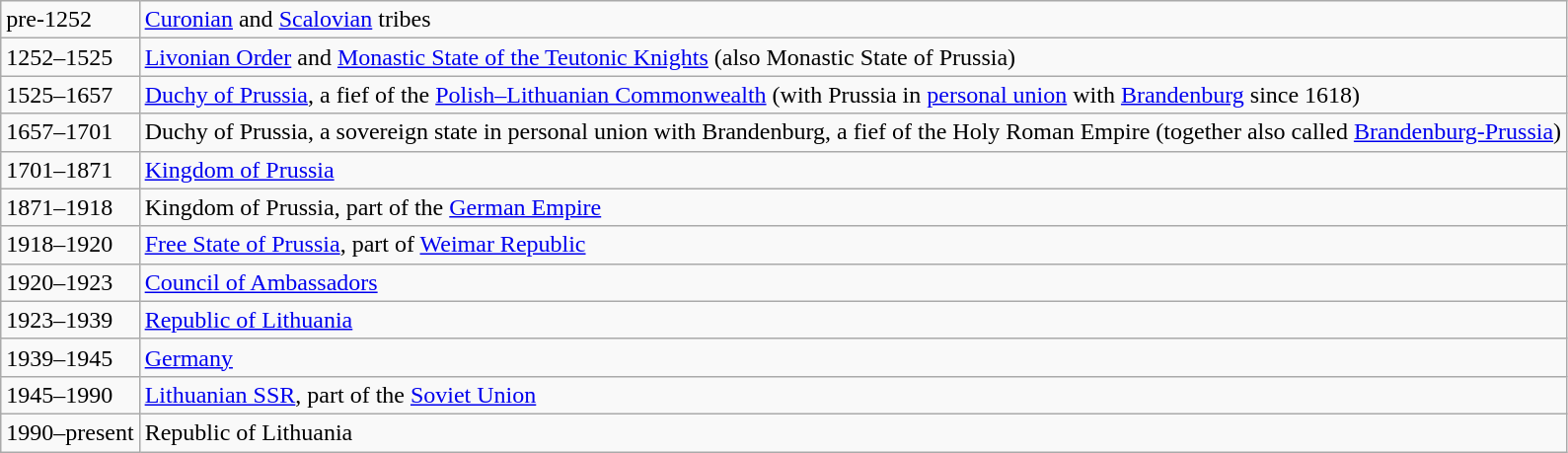<table class="wikitable">
<tr>
<td>pre-1252</td>
<td><a href='#'>Curonian</a> and <a href='#'>Scalovian</a> tribes</td>
</tr>
<tr>
<td>1252–1525</td>
<td><a href='#'>Livonian Order</a> and <a href='#'>Monastic State of the Teutonic Knights</a> (also Monastic State of Prussia)</td>
</tr>
<tr>
<td>1525–1657</td>
<td><a href='#'>Duchy of Prussia</a>, a fief of the <a href='#'>Polish–Lithuanian Commonwealth</a> (with Prussia in <a href='#'>personal union</a> with <a href='#'>Brandenburg</a> since 1618)</td>
</tr>
<tr>
<td>1657–1701</td>
<td>Duchy of Prussia, a sovereign state in personal union with Brandenburg, a fief of the Holy Roman Empire (together also called <a href='#'>Brandenburg-Prussia</a>)</td>
</tr>
<tr>
<td>1701–1871</td>
<td><a href='#'>Kingdom of Prussia</a></td>
</tr>
<tr>
<td>1871–1918</td>
<td>Kingdom of Prussia, part of the <a href='#'>German Empire</a></td>
</tr>
<tr>
<td>1918–1920</td>
<td><a href='#'>Free State of Prussia</a>, part of <a href='#'>Weimar Republic</a></td>
</tr>
<tr>
<td>1920–1923</td>
<td><a href='#'>Council of Ambassadors</a></td>
</tr>
<tr>
<td>1923–1939</td>
<td><a href='#'>Republic of Lithuania</a></td>
</tr>
<tr>
<td>1939–1945</td>
<td><a href='#'>Germany</a></td>
</tr>
<tr>
<td>1945–1990</td>
<td><a href='#'>Lithuanian SSR</a>, part of the <a href='#'>Soviet Union</a></td>
</tr>
<tr>
<td>1990–present</td>
<td>Republic of Lithuania</td>
</tr>
</table>
